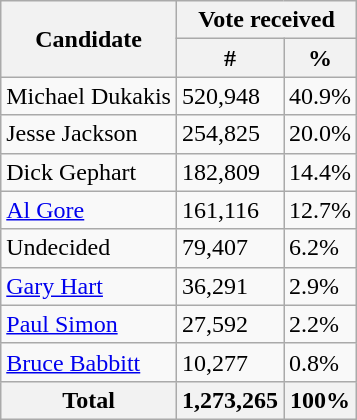<table class="wikitable sortable">
<tr>
<th rowspan="2">Candidate</th>
<th colspan="2">Vote received</th>
</tr>
<tr>
<th>#</th>
<th>%</th>
</tr>
<tr>
<td>Michael Dukakis</td>
<td>520,948</td>
<td>40.9%</td>
</tr>
<tr>
<td>Jesse Jackson</td>
<td>254,825</td>
<td>20.0%</td>
</tr>
<tr>
<td>Dick Gephart</td>
<td>182,809</td>
<td>14.4%</td>
</tr>
<tr>
<td><a href='#'>Al Gore</a></td>
<td>161,116</td>
<td>12.7%</td>
</tr>
<tr>
<td>Undecided</td>
<td>79,407</td>
<td>6.2%</td>
</tr>
<tr>
<td><a href='#'>Gary Hart</a></td>
<td>36,291</td>
<td>2.9%</td>
</tr>
<tr>
<td><a href='#'>Paul Simon</a></td>
<td>27,592</td>
<td>2.2%</td>
</tr>
<tr>
<td><a href='#'>Bruce Babbitt</a></td>
<td>10,277</td>
<td>0.8%</td>
</tr>
<tr>
<th>Total</th>
<th>1,273,265</th>
<th>100%</th>
</tr>
</table>
